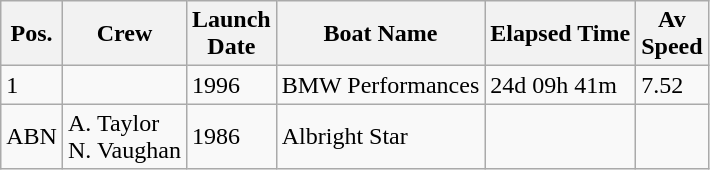<table class="wikitable sortable">
<tr>
<th>Pos.</th>
<th>Crew</th>
<th>Launch<br>Date</th>
<th>Boat Name</th>
<th>Elapsed Time</th>
<th>Av<br>Speed</th>
</tr>
<tr>
<td>1</td>
<td><br></td>
<td>1996</td>
<td>BMW Performances</td>
<td>24d 09h 41m</td>
<td>7.52</td>
</tr>
<tr>
<td>ABN</td>
<td>A. Taylor<br>N. Vaughan</td>
<td>1986</td>
<td>Albright Star</td>
<td></td>
<td></td>
</tr>
</table>
